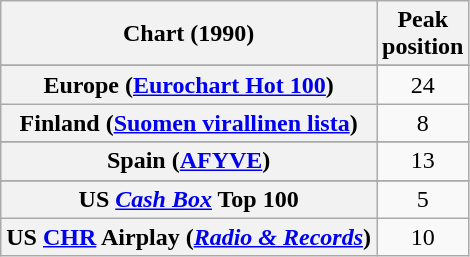<table class="wikitable sortable plainrowheaders" style="text-align:center">
<tr>
<th>Chart (1990)</th>
<th>Peak<br>position</th>
</tr>
<tr>
</tr>
<tr>
</tr>
<tr>
</tr>
<tr>
</tr>
<tr>
<th scope="row">Europe (<a href='#'>Eurochart Hot 100</a>)</th>
<td>24</td>
</tr>
<tr>
<th scope="row">Finland (<a href='#'>Suomen virallinen lista</a>)</th>
<td>8</td>
</tr>
<tr>
</tr>
<tr>
</tr>
<tr>
</tr>
<tr>
</tr>
<tr>
</tr>
<tr>
</tr>
<tr>
<th scope="row">Spain (<a href='#'>AFYVE</a>)</th>
<td>13</td>
</tr>
<tr>
</tr>
<tr>
</tr>
<tr>
</tr>
<tr>
</tr>
<tr>
</tr>
<tr>
</tr>
<tr>
</tr>
<tr>
</tr>
<tr>
<th scope="row">US <em><a href='#'>Cash Box</a></em> Top 100</th>
<td>5</td>
</tr>
<tr>
<th scope="row">US <a href='#'>CHR</a> Airplay (<em><a href='#'>Radio & Records</a></em>)</th>
<td>10</td>
</tr>
</table>
